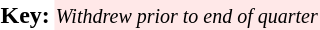<table>
<tr>
<td><strong>Key:</strong></td>
<td style="text-align:center; background:#ffe8e8;"><small><em>Withdrew prior to end of quarter</em></small></td>
</tr>
</table>
